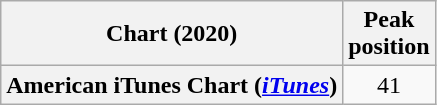<table class="wikitable sortable plainrowheaders" style="text-align:center">
<tr>
<th scope="col">Chart (2020)</th>
<th scope="col">Peak<br> position</th>
</tr>
<tr>
<th scope="row">American iTunes Chart  (<em><a href='#'>iTunes</a></em>)</th>
<td>41</td>
</tr>
</table>
